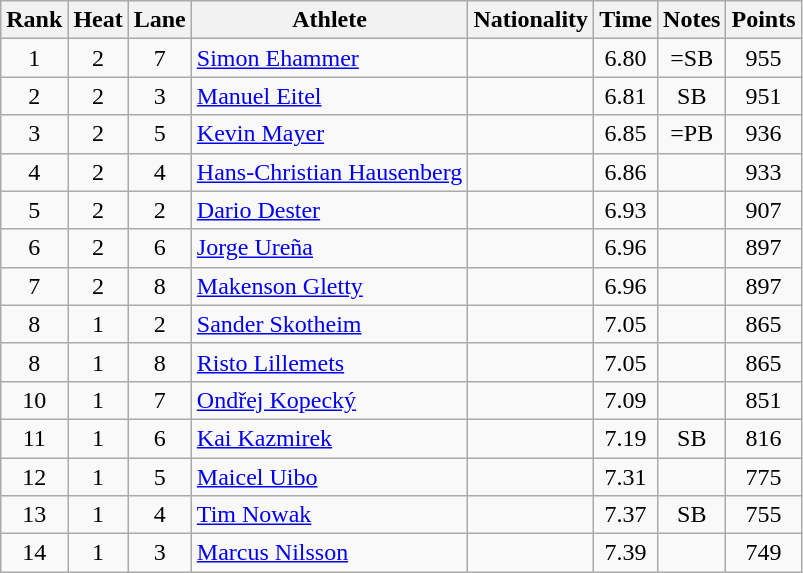<table class="wikitable sortable" style="text-align:center">
<tr>
<th>Rank</th>
<th>Heat</th>
<th>Lane</th>
<th>Athlete</th>
<th>Nationality</th>
<th>Time</th>
<th>Notes</th>
<th>Points</th>
</tr>
<tr>
<td>1</td>
<td>2</td>
<td>7</td>
<td align=left><a href='#'>Simon Ehammer</a></td>
<td align=left></td>
<td>6.80</td>
<td>=SB</td>
<td>955</td>
</tr>
<tr>
<td>2</td>
<td>2</td>
<td>3</td>
<td align=left><a href='#'>Manuel Eitel</a></td>
<td align=left></td>
<td>6.81</td>
<td>SB</td>
<td>951</td>
</tr>
<tr>
<td>3</td>
<td>2</td>
<td>5</td>
<td align=left><a href='#'>Kevin Mayer</a></td>
<td align=left></td>
<td>6.85</td>
<td>=PB</td>
<td>936</td>
</tr>
<tr>
<td>4</td>
<td>2</td>
<td>4</td>
<td align=left><a href='#'>Hans-Christian Hausenberg</a></td>
<td align=left></td>
<td>6.86</td>
<td></td>
<td>933</td>
</tr>
<tr>
<td>5</td>
<td>2</td>
<td>2</td>
<td align=left><a href='#'>Dario Dester</a></td>
<td align=left></td>
<td>6.93</td>
<td></td>
<td>907</td>
</tr>
<tr>
<td>6</td>
<td>2</td>
<td>6</td>
<td align=left><a href='#'>Jorge Ureña</a></td>
<td align=left></td>
<td>6.96</td>
<td></td>
<td>897</td>
</tr>
<tr>
<td>7</td>
<td>2</td>
<td>8</td>
<td align=left><a href='#'>Makenson Gletty</a></td>
<td align=left></td>
<td>6.96</td>
<td></td>
<td>897</td>
</tr>
<tr>
<td>8</td>
<td>1</td>
<td>2</td>
<td align=left><a href='#'>Sander Skotheim</a></td>
<td align=left></td>
<td>7.05</td>
<td></td>
<td>865</td>
</tr>
<tr>
<td>8</td>
<td>1</td>
<td>8</td>
<td align=left><a href='#'>Risto Lillemets</a></td>
<td align=left></td>
<td>7.05</td>
<td></td>
<td>865</td>
</tr>
<tr>
<td>10</td>
<td>1</td>
<td>7</td>
<td align=left><a href='#'>Ondřej Kopecký</a></td>
<td align=left></td>
<td>7.09</td>
<td></td>
<td>851</td>
</tr>
<tr>
<td>11</td>
<td>1</td>
<td>6</td>
<td align=left><a href='#'>Kai Kazmirek</a></td>
<td align=left></td>
<td>7.19</td>
<td>SB</td>
<td>816</td>
</tr>
<tr>
<td>12</td>
<td>1</td>
<td>5</td>
<td align=left><a href='#'>Maicel Uibo</a></td>
<td align=left></td>
<td>7.31</td>
<td></td>
<td>775</td>
</tr>
<tr>
<td>13</td>
<td>1</td>
<td>4</td>
<td align=left><a href='#'>Tim Nowak</a></td>
<td align=left></td>
<td>7.37</td>
<td>SB</td>
<td>755</td>
</tr>
<tr>
<td>14</td>
<td>1</td>
<td>3</td>
<td align=left><a href='#'>Marcus Nilsson</a></td>
<td align=left></td>
<td>7.39</td>
<td></td>
<td>749</td>
</tr>
</table>
